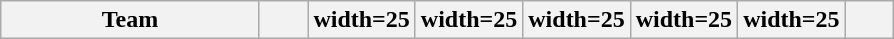<table class="wikitable sortable" style="text-align: center;">
<tr>
<th width=165>Team</th>
<th width=25></th>
<th>width=25</th>
<th>width=25</th>
<th>width=25</th>
<th>width=25</th>
<th>width=25</th>
<th width=25></th>
</tr>
</table>
